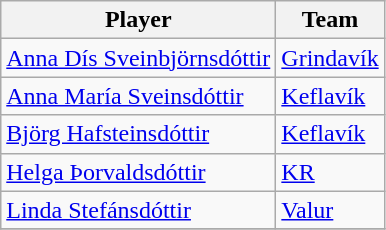<table class="wikitable sortable">
<tr>
<th align="center">Player</th>
<th align="center">Team</th>
</tr>
<tr>
<td> <a href='#'>Anna Dís Sveinbjörnsdóttir</a></td>
<td><a href='#'>Grindavík</a></td>
</tr>
<tr>
<td> <a href='#'>Anna María Sveinsdóttir</a></td>
<td><a href='#'>Keflavík</a></td>
</tr>
<tr>
<td> <a href='#'>Björg Hafsteinsdóttir</a></td>
<td><a href='#'>Keflavík</a></td>
</tr>
<tr>
<td> <a href='#'>Helga Þorvaldsdóttir</a></td>
<td><a href='#'>KR</a></td>
</tr>
<tr>
<td> <a href='#'>Linda Stefánsdóttir</a></td>
<td><a href='#'>Valur</a></td>
</tr>
<tr>
</tr>
</table>
